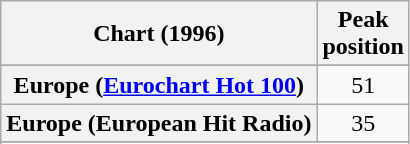<table class="wikitable sortable plainrowheaders">
<tr>
<th>Chart (1996)</th>
<th>Peak<br>position</th>
</tr>
<tr>
</tr>
<tr>
<th scope="row">Europe (<a href='#'>Eurochart Hot 100</a>)</th>
<td align="center">51</td>
</tr>
<tr>
<th scope="row">Europe (European Hit Radio)</th>
<td style="text-align:center;">35</td>
</tr>
<tr>
</tr>
<tr>
</tr>
<tr>
</tr>
<tr>
</tr>
<tr>
</tr>
<tr>
</tr>
<tr>
</tr>
</table>
